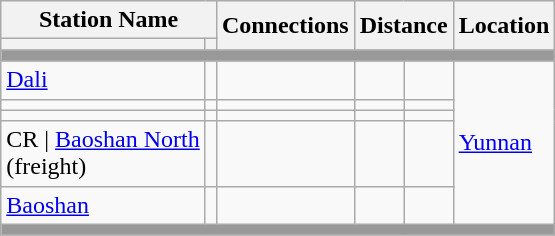<table class="wikitable sortable">
<tr>
<th colspan="2">Station Name</th>
<th rowspan="2">Connections</th>
<th colspan="2" rowspan="2">Distance<br></th>
<th rowspan="2">Location</th>
</tr>
<tr>
<th></th>
<th></th>
</tr>
<tr style = "background:#999999; height: 2pt">
<td colspan = "8"></td>
</tr>
<tr>
<td><a href='#'>Dali</a></td>
<td></td>
<td></td>
<td></td>
<td></td>
<td rowspan="5"><a href='#'>Yunnan</a></td>
</tr>
<tr>
<td></td>
<td></td>
<td></td>
<td></td>
<td></td>
</tr>
<tr>
<td></td>
<td></td>
<td></td>
<td></td>
<td></td>
</tr>
<tr>
<td {{stl>CR  | <a href='#'>Baoshan North</a><br>(freight)</td>
<td></td>
<td></td>
<td></td>
<td></td>
</tr>
<tr>
<td><a href='#'>Baoshan</a></td>
<td></td>
<td></td>
<td></td>
<td></td>
</tr>
<tr style = "background:#999999; height: 2pt">
<td colspan = "8"></td>
</tr>
</table>
